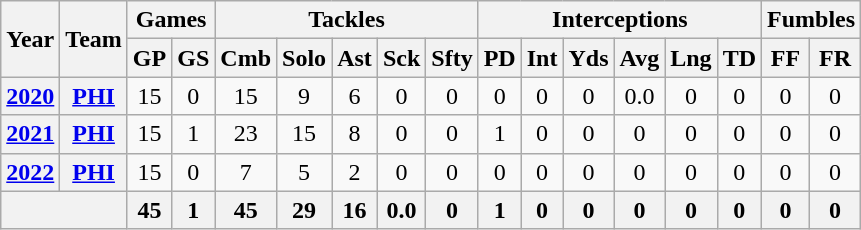<table class="wikitable" style="text-align:center;">
<tr>
<th rowspan="2">Year</th>
<th rowspan="2">Team</th>
<th colspan="2">Games</th>
<th colspan="5">Tackles</th>
<th colspan="6">Interceptions</th>
<th colspan="2">Fumbles</th>
</tr>
<tr>
<th>GP</th>
<th>GS</th>
<th>Cmb</th>
<th>Solo</th>
<th>Ast</th>
<th>Sck</th>
<th>Sfty</th>
<th>PD</th>
<th>Int</th>
<th>Yds</th>
<th>Avg</th>
<th>Lng</th>
<th>TD</th>
<th>FF</th>
<th>FR</th>
</tr>
<tr>
<th><a href='#'>2020</a></th>
<th><a href='#'>PHI</a></th>
<td>15</td>
<td>0</td>
<td>15</td>
<td>9</td>
<td>6</td>
<td>0</td>
<td>0</td>
<td>0</td>
<td>0</td>
<td>0</td>
<td>0.0</td>
<td>0</td>
<td>0</td>
<td>0</td>
<td>0</td>
</tr>
<tr>
<th><a href='#'>2021</a></th>
<th><a href='#'>PHI</a></th>
<td>15</td>
<td>1</td>
<td>23</td>
<td>15</td>
<td>8</td>
<td>0</td>
<td>0</td>
<td>1</td>
<td>0</td>
<td>0</td>
<td>0</td>
<td>0</td>
<td>0</td>
<td>0</td>
<td>0</td>
</tr>
<tr>
<th><a href='#'>2022</a></th>
<th><a href='#'>PHI</a></th>
<td>15</td>
<td>0</td>
<td>7</td>
<td>5</td>
<td>2</td>
<td>0</td>
<td>0</td>
<td>0</td>
<td>0</td>
<td>0</td>
<td>0</td>
<td>0</td>
<td>0</td>
<td>0</td>
<td>0</td>
</tr>
<tr>
<th colspan="2"></th>
<th>45</th>
<th>1</th>
<th>45</th>
<th>29</th>
<th>16</th>
<th>0.0</th>
<th>0</th>
<th>1</th>
<th>0</th>
<th>0</th>
<th>0</th>
<th>0</th>
<th>0</th>
<th>0</th>
<th>0</th>
</tr>
</table>
